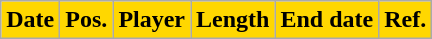<table class="wikitable plainrowheaders sortable">
<tr>
<th style="background:#ffd700;color:#000;">Date</th>
<th style="background:#ffd700;color:#000;">Pos.</th>
<th style="background:#ffd700;color:#000;">Player</th>
<th style="background:#ffd700;color:#000;">Length</th>
<th style="background:#ffd700;color:#000;">End date</th>
<th style="background:#ffd700;color:#000;">Ref.</th>
</tr>
</table>
